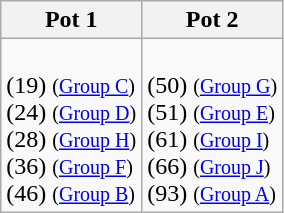<table class="wikitable">
<tr>
<th width="50%">Pot 1</th>
<th width="50%">Pot 2</th>
</tr>
<tr valign="top">
<td><br><strong></strong> (19) <small>(<a href='#'>Group C</a>)</small><br><strong></strong> (24) <small>(<a href='#'>Group D</a>)</small><br><strong></strong> (28) <small>(<a href='#'>Group H</a>)</small><br><strong></strong> (36) <small>(<a href='#'>Group F</a>)</small><br> (46) <small>(<a href='#'>Group B</a>)</small><br></td>
<td><br> (50) <small>(<a href='#'>Group G</a>)</small><br> (51) <small>(<a href='#'>Group E</a>)</small><br><strong></strong> (61) <small>(<a href='#'>Group I</a>)</small><br> (66) <small>(<a href='#'>Group J</a>)</small><br> (93) <small>(<a href='#'>Group A</a>)</small><br></td>
</tr>
</table>
